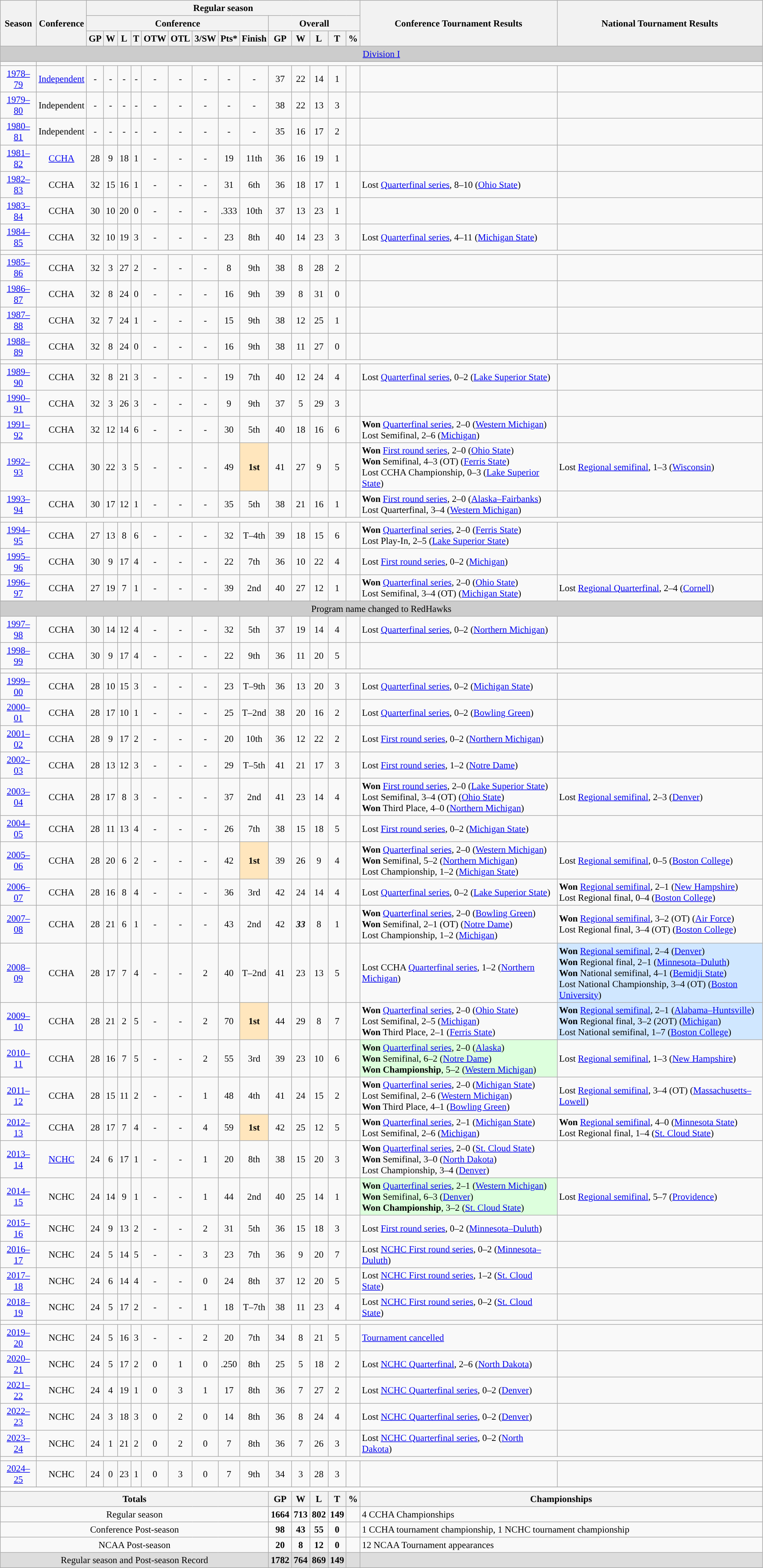<table class="wikitable" style="text-align: center; font-size: 95%">
<tr>
<th rowspan="3">Season</th>
<th rowspan="3">Conference</th>
<th colspan="14">Regular season</th>
<th rowspan="3">Conference Tournament Results</th>
<th rowspan="3">National Tournament Results</th>
</tr>
<tr>
<th colspan="9">Conference</th>
<th colspan="5">Overall</th>
</tr>
<tr>
<th>GP</th>
<th>W</th>
<th>L</th>
<th>T</th>
<th>OTW</th>
<th>OTL</th>
<th>3/SW</th>
<th>Pts*</th>
<th>Finish</th>
<th>GP</th>
<th>W</th>
<th>L</th>
<th>T</th>
<th>%</th>
</tr>
<tr>
<td style="background:#cccccc;" colspan="18"><a href='#'>Division I</a></td>
</tr>
<tr>
<td><a href='#'></a> </td>
</tr>
<tr>
<td><a href='#'>1978–79</a></td>
<td><a href='#'>Independent</a></td>
<td>-</td>
<td>-</td>
<td>-</td>
<td>-</td>
<td>-</td>
<td>-</td>
<td>-</td>
<td>-</td>
<td>-</td>
<td>37</td>
<td>22</td>
<td>14</td>
<td>1</td>
<td></td>
<td align="left"></td>
<td align="left"></td>
</tr>
<tr>
<td><a href='#'>1979–80</a></td>
<td>Independent</td>
<td>-</td>
<td>-</td>
<td>-</td>
<td>-</td>
<td>-</td>
<td>-</td>
<td>-</td>
<td>-</td>
<td>-</td>
<td>38</td>
<td>22</td>
<td>13</td>
<td>3</td>
<td></td>
<td align="left"></td>
<td align="left"></td>
</tr>
<tr>
<td><a href='#'>1980–81</a></td>
<td>Independent</td>
<td>-</td>
<td>-</td>
<td>-</td>
<td>-</td>
<td>-</td>
<td>-</td>
<td>-</td>
<td>-</td>
<td>-</td>
<td>35</td>
<td>16</td>
<td>17</td>
<td>2</td>
<td></td>
<td align="left"></td>
<td align="left"></td>
</tr>
<tr>
<td><a href='#'>1981–82</a></td>
<td><a href='#'>CCHA</a></td>
<td>28</td>
<td>9</td>
<td>18</td>
<td>1</td>
<td>-</td>
<td>-</td>
<td>-</td>
<td>19</td>
<td>11th</td>
<td>36</td>
<td>16</td>
<td>19</td>
<td>1</td>
<td></td>
<td align="left"></td>
<td align="left"></td>
</tr>
<tr>
<td><a href='#'>1982–83</a></td>
<td>CCHA</td>
<td>32</td>
<td>15</td>
<td>16</td>
<td>1</td>
<td>-</td>
<td>-</td>
<td>-</td>
<td>31</td>
<td>6th</td>
<td>36</td>
<td>18</td>
<td>17</td>
<td>1</td>
<td></td>
<td align="left">Lost <a href='#'>Quarterfinal series</a>, 8–10 (<a href='#'>Ohio State</a>)</td>
<td align="left"></td>
</tr>
<tr>
<td><a href='#'>1983–84</a></td>
<td>CCHA</td>
<td>30</td>
<td>10</td>
<td>20</td>
<td>0</td>
<td>-</td>
<td>-</td>
<td>-</td>
<td>.333</td>
<td>10th</td>
<td>37</td>
<td>13</td>
<td>23</td>
<td>1</td>
<td></td>
<td align="left"></td>
<td align="left"></td>
</tr>
<tr>
<td><a href='#'>1984–85</a></td>
<td>CCHA</td>
<td>32</td>
<td>10</td>
<td>19</td>
<td>3</td>
<td>-</td>
<td>-</td>
<td>-</td>
<td>23</td>
<td>8th</td>
<td>40</td>
<td>14</td>
<td>23</td>
<td>3</td>
<td></td>
<td align="left">Lost <a href='#'>Quarterfinal series</a>, 4–11 (<a href='#'>Michigan State</a>)</td>
<td align="left"></td>
</tr>
<tr>
<td><a href='#'></a> </td>
</tr>
<tr>
<td><a href='#'>1985–86</a></td>
<td>CCHA</td>
<td>32</td>
<td>3</td>
<td>27</td>
<td>2</td>
<td>-</td>
<td>-</td>
<td>-</td>
<td>8</td>
<td>9th</td>
<td>38</td>
<td>8</td>
<td>28</td>
<td>2</td>
<td></td>
<td align="left"></td>
<td align="left"></td>
</tr>
<tr>
<td><a href='#'>1986–87</a></td>
<td>CCHA</td>
<td>32</td>
<td>8</td>
<td>24</td>
<td>0</td>
<td>-</td>
<td>-</td>
<td>-</td>
<td>16</td>
<td>9th</td>
<td>39</td>
<td>8</td>
<td>31</td>
<td>0</td>
<td></td>
<td align="left"></td>
<td align="left"></td>
</tr>
<tr>
<td><a href='#'>1987–88</a></td>
<td>CCHA</td>
<td>32</td>
<td>7</td>
<td>24</td>
<td>1</td>
<td>-</td>
<td>-</td>
<td>-</td>
<td>15</td>
<td>9th</td>
<td>38</td>
<td>12</td>
<td>25</td>
<td>1</td>
<td></td>
<td align="left"></td>
<td align="left"></td>
</tr>
<tr>
<td><a href='#'>1988–89</a></td>
<td>CCHA</td>
<td>32</td>
<td>8</td>
<td>24</td>
<td>0</td>
<td>-</td>
<td>-</td>
<td>-</td>
<td>16</td>
<td>9th</td>
<td>38</td>
<td>11</td>
<td>27</td>
<td>0</td>
<td></td>
<td align="left"></td>
<td align="left"></td>
</tr>
<tr>
<td><a href='#'></a> </td>
</tr>
<tr>
<td><a href='#'>1989–90</a></td>
<td>CCHA</td>
<td>32</td>
<td>8</td>
<td>21</td>
<td>3</td>
<td>-</td>
<td>-</td>
<td>-</td>
<td>19</td>
<td>7th</td>
<td>40</td>
<td>12</td>
<td>24</td>
<td>4</td>
<td></td>
<td align="left">Lost <a href='#'>Quarterfinal series</a>, 0–2 (<a href='#'>Lake Superior State</a>)</td>
<td align="left"></td>
</tr>
<tr>
<td><a href='#'>1990–91</a></td>
<td>CCHA</td>
<td>32</td>
<td>3</td>
<td>26</td>
<td>3</td>
<td>-</td>
<td>-</td>
<td>-</td>
<td>9</td>
<td>9th</td>
<td>37</td>
<td>5</td>
<td>29</td>
<td>3</td>
<td></td>
<td align="left"></td>
<td align="left"></td>
</tr>
<tr>
<td><a href='#'>1991–92</a></td>
<td>CCHA</td>
<td>32</td>
<td>12</td>
<td>14</td>
<td>6</td>
<td>-</td>
<td>-</td>
<td>-</td>
<td>30</td>
<td>5th</td>
<td>40</td>
<td>18</td>
<td>16</td>
<td>6</td>
<td></td>
<td align="left"><strong>Won</strong> <a href='#'>Quarterfinal series</a>, 2–0 (<a href='#'>Western Michigan</a>)<br>Lost Semifinal, 2–6 (<a href='#'>Michigan</a>)</td>
<td align="left"></td>
</tr>
<tr>
<td><a href='#'>1992–93</a></td>
<td>CCHA</td>
<td>30</td>
<td>22</td>
<td>3</td>
<td>5</td>
<td>-</td>
<td>-</td>
<td>-</td>
<td>49</td>
<td style="background: #FFE6BD;"><strong>1st</strong></td>
<td>41</td>
<td>27</td>
<td>9</td>
<td>5</td>
<td></td>
<td align="left"><strong>Won</strong> <a href='#'>First round series</a>, 2–0 (<a href='#'>Ohio State</a>)<br><strong>Won</strong> Semifinal, 4–3 (OT) (<a href='#'>Ferris State</a>)<br>Lost CCHA Championship, 0–3 (<a href='#'>Lake Superior State</a>)</td>
<td align="left">Lost <a href='#'>Regional semifinal</a>, 1–3 (<a href='#'>Wisconsin</a>)</td>
</tr>
<tr>
<td><a href='#'>1993–94</a></td>
<td>CCHA</td>
<td>30</td>
<td>17</td>
<td>12</td>
<td>1</td>
<td>-</td>
<td>-</td>
<td>-</td>
<td>35</td>
<td>5th</td>
<td>38</td>
<td>21</td>
<td>16</td>
<td>1</td>
<td></td>
<td align="left"><strong>Won</strong> <a href='#'>First round series</a>, 2–0 (<a href='#'>Alaska–Fairbanks</a>)<br>Lost Quarterfinal, 3–4 (<a href='#'>Western Michigan</a>)</td>
<td align="left"></td>
</tr>
<tr>
<td><a href='#'></a> </td>
</tr>
<tr>
<td><a href='#'>1994–95</a></td>
<td>CCHA</td>
<td>27</td>
<td>13</td>
<td>8</td>
<td>6</td>
<td>-</td>
<td>-</td>
<td>-</td>
<td>32</td>
<td>T–4th</td>
<td>39</td>
<td>18</td>
<td>15</td>
<td>6</td>
<td></td>
<td align="left"><strong>Won</strong> <a href='#'>Quarterfinal series</a>, 2–0 (<a href='#'>Ferris State</a>)<br>Lost Play-In, 2–5 (<a href='#'>Lake Superior State</a>)</td>
<td align="left"></td>
</tr>
<tr>
<td><a href='#'>1995–96</a></td>
<td>CCHA</td>
<td>30</td>
<td>9</td>
<td>17</td>
<td>4</td>
<td>-</td>
<td>-</td>
<td>-</td>
<td>22</td>
<td>7th</td>
<td>36</td>
<td>10</td>
<td>22</td>
<td>4</td>
<td></td>
<td align="left">Lost <a href='#'>First round series</a>, 0–2 (<a href='#'>Michigan</a>)</td>
<td align="left"></td>
</tr>
<tr>
<td><a href='#'>1996–97</a></td>
<td>CCHA</td>
<td>27</td>
<td>19</td>
<td>7</td>
<td>1</td>
<td>-</td>
<td>-</td>
<td>-</td>
<td>39</td>
<td>2nd</td>
<td>40</td>
<td>27</td>
<td>12</td>
<td>1</td>
<td></td>
<td align="left"><strong>Won</strong> <a href='#'>Quarterfinal series</a>, 2–0 (<a href='#'>Ohio State</a>)<br>Lost Semifinal, 3–4 (OT) (<a href='#'>Michigan State</a>)</td>
<td align="left">Lost <a href='#'>Regional Quarterfinal</a>, 2–4 (<a href='#'>Cornell</a>)</td>
</tr>
<tr>
<td style="background:#cccccc;" colspan="18">Program name changed to RedHawks</td>
</tr>
<tr>
<td><a href='#'>1997–98</a></td>
<td>CCHA</td>
<td>30</td>
<td>14</td>
<td>12</td>
<td>4</td>
<td>-</td>
<td>-</td>
<td>-</td>
<td>32</td>
<td>5th</td>
<td>37</td>
<td>19</td>
<td>14</td>
<td>4</td>
<td></td>
<td align="left">Lost <a href='#'>Quarterfinal series</a>, 0–2 (<a href='#'>Northern Michigan</a>)</td>
<td align="left"></td>
</tr>
<tr>
<td><a href='#'>1998–99</a></td>
<td>CCHA</td>
<td>30</td>
<td>9</td>
<td>17</td>
<td>4</td>
<td>-</td>
<td>-</td>
<td>-</td>
<td>22</td>
<td>9th</td>
<td>36</td>
<td>11</td>
<td>20</td>
<td>5</td>
<td></td>
<td align="left"></td>
<td align="left"></td>
</tr>
<tr>
<td><a href='#'></a> </td>
</tr>
<tr>
<td><a href='#'>1999–00</a></td>
<td>CCHA</td>
<td>28</td>
<td>10</td>
<td>15</td>
<td>3</td>
<td>-</td>
<td>-</td>
<td>-</td>
<td>23</td>
<td>T–9th</td>
<td>36</td>
<td>13</td>
<td>20</td>
<td>3</td>
<td></td>
<td align="left">Lost <a href='#'>Quarterfinal series</a>, 0–2 (<a href='#'>Michigan State</a>)</td>
<td align="left"></td>
</tr>
<tr>
<td><a href='#'>2000–01</a></td>
<td>CCHA</td>
<td>28</td>
<td>17</td>
<td>10</td>
<td>1</td>
<td>-</td>
<td>-</td>
<td>-</td>
<td>25</td>
<td>T–2nd</td>
<td>38</td>
<td>20</td>
<td>16</td>
<td>2</td>
<td></td>
<td align="left">Lost <a href='#'>Quarterfinal series</a>, 0–2 (<a href='#'>Bowling Green</a>)</td>
<td align="left"></td>
</tr>
<tr>
<td><a href='#'>2001–02</a></td>
<td>CCHA</td>
<td>28</td>
<td>9</td>
<td>17</td>
<td>2</td>
<td>-</td>
<td>-</td>
<td>-</td>
<td>20</td>
<td>10th</td>
<td>36</td>
<td>12</td>
<td>22</td>
<td>2</td>
<td></td>
<td align="left">Lost <a href='#'>First round series</a>, 0–2 (<a href='#'>Northern Michigan</a>)</td>
<td align="left"></td>
</tr>
<tr>
<td><a href='#'>2002–03</a></td>
<td>CCHA</td>
<td>28</td>
<td>13</td>
<td>12</td>
<td>3</td>
<td>-</td>
<td>-</td>
<td>-</td>
<td>29</td>
<td>T–5th</td>
<td>41</td>
<td>21</td>
<td>17</td>
<td>3</td>
<td></td>
<td align="left">Lost <a href='#'>First round series</a>, 1–2 (<a href='#'>Notre Dame</a>)</td>
<td align="left"></td>
</tr>
<tr>
<td><a href='#'>2003–04</a></td>
<td>CCHA</td>
<td>28</td>
<td>17</td>
<td>8</td>
<td>3</td>
<td>-</td>
<td>-</td>
<td>-</td>
<td>37</td>
<td>2nd</td>
<td>41</td>
<td>23</td>
<td>14</td>
<td>4</td>
<td></td>
<td align="left"><strong>Won</strong> <a href='#'>First round series</a>, 2–0 (<a href='#'>Lake Superior State</a>)<br>Lost Semifinal, 3–4 (OT) (<a href='#'>Ohio State</a>)<br><strong>Won</strong> Third Place, 4–0 (<a href='#'>Northern Michigan</a>)</td>
<td align="left">Lost <a href='#'>Regional semifinal</a>, 2–3 (<a href='#'>Denver</a>)</td>
</tr>
<tr>
<td><a href='#'>2004–05</a></td>
<td>CCHA</td>
<td>28</td>
<td>11</td>
<td>13</td>
<td>4</td>
<td>-</td>
<td>-</td>
<td>-</td>
<td>26</td>
<td>7th</td>
<td>38</td>
<td>15</td>
<td>18</td>
<td>5</td>
<td></td>
<td align="left">Lost <a href='#'>First round series</a>, 0–2 (<a href='#'>Michigan State</a>)</td>
<td align="left"></td>
</tr>
<tr>
<td><a href='#'>2005–06</a></td>
<td>CCHA</td>
<td>28</td>
<td>20</td>
<td>6</td>
<td>2</td>
<td>-</td>
<td>-</td>
<td>-</td>
<td>42</td>
<td style="background: #FFE6BD;"><strong>1st</strong></td>
<td>39</td>
<td>26</td>
<td>9</td>
<td>4</td>
<td></td>
<td align="left"><strong>Won</strong> <a href='#'>Quarterfinal series</a>, 2–0 (<a href='#'>Western Michigan</a>)<br><strong>Won</strong> Semifinal, 5–2 (<a href='#'>Northern Michigan</a>)<br>Lost Championship, 1–2 (<a href='#'>Michigan State</a>)</td>
<td align="left">Lost <a href='#'>Regional semifinal</a>, 0–5 (<a href='#'>Boston College</a>)</td>
</tr>
<tr>
<td><a href='#'>2006–07</a></td>
<td>CCHA</td>
<td>28</td>
<td>16</td>
<td>8</td>
<td>4</td>
<td>-</td>
<td>-</td>
<td>-</td>
<td>36</td>
<td>3rd</td>
<td>42</td>
<td>24</td>
<td>14</td>
<td>4</td>
<td></td>
<td align="left">Lost <a href='#'>Quarterfinal series</a>, 0–2 (<a href='#'>Lake Superior State</a>)</td>
<td align="left"><strong>Won</strong> <a href='#'>Regional semifinal</a>, 2–1 (<a href='#'>New Hampshire</a>)<br>Lost Regional final, 0–4 (<a href='#'>Boston College</a>)</td>
</tr>
<tr>
<td><a href='#'>2007–08</a></td>
<td>CCHA</td>
<td>28</td>
<td>21</td>
<td>6</td>
<td>1</td>
<td>-</td>
<td>-</td>
<td>-</td>
<td>43</td>
<td>2nd</td>
<td>42</td>
<td><strong><em>33</em></strong></td>
<td>8</td>
<td>1</td>
<td><strong><em></em></strong></td>
<td align="left"><strong>Won</strong> <a href='#'>Quarterfinal series</a>, 2–0 (<a href='#'>Bowling Green</a>)<br><strong>Won</strong> Semifinal, 2–1 (OT) (<a href='#'>Notre Dame</a>)<br>Lost Championship, 1–2 (<a href='#'>Michigan</a>)</td>
<td align="left"><strong>Won</strong> <a href='#'>Regional semifinal</a>, 3–2 (OT) (<a href='#'>Air Force</a>)<br>Lost Regional final, 3–4 (OT) (<a href='#'>Boston College</a>)</td>
</tr>
<tr>
<td><a href='#'>2008–09</a></td>
<td>CCHA</td>
<td>28</td>
<td>17</td>
<td>7</td>
<td>4</td>
<td>-</td>
<td>-</td>
<td>2</td>
<td>40</td>
<td>T–2nd</td>
<td>41</td>
<td>23</td>
<td>13</td>
<td>5</td>
<td></td>
<td align="left">Lost CCHA <a href='#'>Quarterfinal series</a>, 1–2 (<a href='#'>Northern Michigan</a>)</td>
<td style="background: #D0E7FF;" align="left"><strong>Won</strong> <a href='#'>Regional semifinal</a>, 2–4 (<a href='#'>Denver</a>)<br><strong>Won</strong> Regional final, 2–1 (<a href='#'>Minnesota–Duluth</a>)<br><strong>Won</strong> National semifinal, 4–1 (<a href='#'>Bemidji State</a>)<br>Lost National Championship, 3–4 (OT) (<a href='#'>Boston University</a>)</td>
</tr>
<tr>
<td><a href='#'>2009–10</a></td>
<td>CCHA</td>
<td>28</td>
<td>21</td>
<td>2</td>
<td>5</td>
<td>-</td>
<td>-</td>
<td>2</td>
<td>70</td>
<td style="background: #FFE6BD;"><strong>1st</strong></td>
<td>44</td>
<td>29</td>
<td>8</td>
<td>7</td>
<td></td>
<td align="left"><strong>Won</strong> <a href='#'>Quarterfinal series</a>, 2–0 (<a href='#'>Ohio State</a>)<br>Lost Semifinal, 2–5 (<a href='#'>Michigan</a>)<br><strong>Won</strong> Third Place, 2–1 (<a href='#'>Ferris State</a>)</td>
<td style="background: #D0E7FF;" align="left"><strong>Won</strong> <a href='#'>Regional semifinal</a>, 2–1 (<a href='#'>Alabama–Huntsville</a>)<br><strong>Won</strong> Regional final, 3–2 (2OT) (<a href='#'>Michigan</a>)<br>Lost National semifinal, 1–7 (<a href='#'>Boston College</a>)</td>
</tr>
<tr>
<td><a href='#'>2010–11</a></td>
<td>CCHA</td>
<td>28</td>
<td>16</td>
<td>7</td>
<td>5</td>
<td>-</td>
<td>-</td>
<td>2</td>
<td>55</td>
<td>3rd</td>
<td>39</td>
<td>23</td>
<td>10</td>
<td>6</td>
<td></td>
<td style="background: #ddffdd;" align="left"><strong>Won</strong> <a href='#'>Quarterfinal series</a>, 2–0 (<a href='#'>Alaska</a>)<br><strong>Won</strong> Semifinal, 6–2 (<a href='#'>Notre Dame</a>)<br><strong>Won Championship</strong>, 5–2 (<a href='#'>Western Michigan</a>)</td>
<td align="left">Lost <a href='#'>Regional semifinal</a>, 1–3 (<a href='#'>New Hampshire</a>)</td>
</tr>
<tr>
<td><a href='#'>2011–12</a></td>
<td>CCHA</td>
<td>28</td>
<td>15</td>
<td>11</td>
<td>2</td>
<td>-</td>
<td>-</td>
<td>1</td>
<td>48</td>
<td>4th</td>
<td>41</td>
<td>24</td>
<td>15</td>
<td>2</td>
<td></td>
<td align="left"><strong>Won</strong> <a href='#'>Quarterfinal series</a>, 2–0 (<a href='#'>Michigan State</a>)<br>Lost Semifinal, 2–6 (<a href='#'>Western Michigan</a>)<br><strong>Won</strong> Third Place, 4–1 (<a href='#'>Bowling Green</a>)</td>
<td align="left">Lost <a href='#'>Regional semifinal</a>, 3–4 (OT) (<a href='#'>Massachusetts–Lowell</a>)</td>
</tr>
<tr>
<td><a href='#'>2012–13</a></td>
<td>CCHA</td>
<td>28</td>
<td>17</td>
<td>7</td>
<td>4</td>
<td>-</td>
<td>-</td>
<td>4</td>
<td>59</td>
<td style="background: #FFE6BD;"><strong>1st</strong></td>
<td>42</td>
<td>25</td>
<td>12</td>
<td>5</td>
<td></td>
<td align="left"><strong>Won</strong> <a href='#'>Quarterfinal series</a>, 2–1 (<a href='#'>Michigan State</a>)<br>Lost Semifinal, 2–6 (<a href='#'>Michigan</a>)</td>
<td align="left"><strong>Won</strong> <a href='#'>Regional semifinal</a>, 4–0 (<a href='#'>Minnesota State</a>)<br>Lost Regional final, 1–4 (<a href='#'>St. Cloud State</a>)</td>
</tr>
<tr>
<td><a href='#'>2013–14</a></td>
<td><a href='#'>NCHC</a></td>
<td>24</td>
<td>6</td>
<td>17</td>
<td>1</td>
<td>-</td>
<td>-</td>
<td>1</td>
<td>20</td>
<td>8th</td>
<td>38</td>
<td>15</td>
<td>20</td>
<td>3</td>
<td></td>
<td align="left"><strong>Won</strong> <a href='#'>Quarterfinal series</a>, 2–0 (<a href='#'>St. Cloud State</a>)<br><strong>Won</strong> Semifinal, 3–0 (<a href='#'>North Dakota</a>)<br>Lost Championship, 3–4 (<a href='#'>Denver</a>)</td>
<td align="left"></td>
</tr>
<tr>
<td><a href='#'>2014–15</a></td>
<td>NCHC</td>
<td>24</td>
<td>14</td>
<td>9</td>
<td>1</td>
<td>-</td>
<td>-</td>
<td>1</td>
<td>44</td>
<td>2nd</td>
<td>40</td>
<td>25</td>
<td>14</td>
<td>1</td>
<td></td>
<td style="background: #ddffdd;" align="left"><strong>Won</strong> <a href='#'>Quarterfinal series</a>, 2–1 (<a href='#'>Western Michigan</a>)<br><strong>Won</strong> Semifinal, 6–3 (<a href='#'>Denver</a>)<br><strong>Won Championship</strong>, 3–2 (<a href='#'>St. Cloud State</a>)</td>
<td align="left">Lost <a href='#'>Regional semifinal</a>, 5–7 (<a href='#'>Providence</a>)</td>
</tr>
<tr>
<td><a href='#'>2015–16</a></td>
<td>NCHC</td>
<td>24</td>
<td>9</td>
<td>13</td>
<td>2</td>
<td>-</td>
<td>-</td>
<td>2</td>
<td>31</td>
<td>5th</td>
<td>36</td>
<td>15</td>
<td>18</td>
<td>3</td>
<td></td>
<td align="left">Lost <a href='#'>First round series</a>, 0–2 (<a href='#'>Minnesota–Duluth</a>)</td>
<td align="left"></td>
</tr>
<tr>
<td><a href='#'>2016–17</a></td>
<td>NCHC</td>
<td>24</td>
<td>5</td>
<td>14</td>
<td>5</td>
<td>-</td>
<td>-</td>
<td>3</td>
<td>23</td>
<td>7th</td>
<td>36</td>
<td>9</td>
<td>20</td>
<td>7</td>
<td></td>
<td align="left">Lost <a href='#'>NCHC First round series</a>, 0–2 (<a href='#'>Minnesota–Duluth</a>)</td>
<td align="left"></td>
</tr>
<tr>
<td><a href='#'>2017–18</a></td>
<td>NCHC</td>
<td>24</td>
<td>6</td>
<td>14</td>
<td>4</td>
<td>-</td>
<td>-</td>
<td>0</td>
<td>24</td>
<td>8th</td>
<td>37</td>
<td>12</td>
<td>20</td>
<td>5</td>
<td></td>
<td align="left">Lost <a href='#'>NCHC First round series</a>, 1–2 (<a href='#'>St. Cloud State</a>)</td>
<td align="left"></td>
</tr>
<tr>
<td><a href='#'>2018–19</a></td>
<td>NCHC</td>
<td>24</td>
<td>5</td>
<td>17</td>
<td>2</td>
<td>-</td>
<td>-</td>
<td>1</td>
<td>18</td>
<td>T–7th</td>
<td>38</td>
<td>11</td>
<td>23</td>
<td>4</td>
<td></td>
<td align="left">Lost <a href='#'>NCHC First round series</a>, 0–2 (<a href='#'>St. Cloud State</a>)</td>
<td align="left"></td>
</tr>
<tr>
<td><a href='#'></a> </td>
</tr>
<tr>
<td><a href='#'>2019–20</a></td>
<td>NCHC</td>
<td>24</td>
<td>5</td>
<td>16</td>
<td>3</td>
<td>-</td>
<td>-</td>
<td>2</td>
<td>20</td>
<td>7th</td>
<td>34</td>
<td>8</td>
<td>21</td>
<td>5</td>
<td></td>
<td align="left"><a href='#'>Tournament cancelled</a></td>
<td align="left"></td>
</tr>
<tr>
<td><a href='#'>2020–21</a></td>
<td>NCHC</td>
<td>24</td>
<td>5</td>
<td>17</td>
<td>2</td>
<td>0</td>
<td>1</td>
<td>0</td>
<td>.250</td>
<td>8th</td>
<td>25</td>
<td>5</td>
<td>18</td>
<td>2</td>
<td></td>
<td align="left">Lost <a href='#'>NCHC Quarterfinal</a>, 2–6 (<a href='#'>North Dakota</a>)</td>
<td align="left"></td>
</tr>
<tr>
<td><a href='#'>2021–22</a></td>
<td>NCHC</td>
<td>24</td>
<td>4</td>
<td>19</td>
<td>1</td>
<td>0</td>
<td>3</td>
<td>1</td>
<td>17</td>
<td>8th</td>
<td>36</td>
<td>7</td>
<td>27</td>
<td>2</td>
<td></td>
<td align="left">Lost <a href='#'>NCHC Quarterfinal series</a>, 0–2 (<a href='#'>Denver</a>)</td>
<td align="left"></td>
</tr>
<tr>
<td><a href='#'>2022–23</a></td>
<td>NCHC</td>
<td>24</td>
<td>3</td>
<td>18</td>
<td>3</td>
<td>0</td>
<td>2</td>
<td>0</td>
<td>14</td>
<td>8th</td>
<td>36</td>
<td>8</td>
<td>24</td>
<td>4</td>
<td></td>
<td align="left">Lost <a href='#'>NCHC Quarterfinal series</a>, 0–2 (<a href='#'>Denver</a>)</td>
<td align="left"></td>
</tr>
<tr>
<td><a href='#'>2023–24</a></td>
<td>NCHC</td>
<td>24</td>
<td>1</td>
<td>21</td>
<td>2</td>
<td>0</td>
<td>2</td>
<td>0</td>
<td>7</td>
<td>8th</td>
<td>36</td>
<td>7</td>
<td>26</td>
<td>3</td>
<td></td>
<td align="left">Lost <a href='#'>NCHC Quarterfinal series</a>, 0–2 (<a href='#'>North Dakota</a>)</td>
<td align="left"></td>
</tr>
<tr>
<td><a href='#'></a> </td>
</tr>
<tr>
<td><a href='#'>2024–25</a></td>
<td>NCHC</td>
<td>24</td>
<td>0</td>
<td>23</td>
<td>1</td>
<td>0</td>
<td>3</td>
<td>0</td>
<td>7</td>
<td>9th</td>
<td>34</td>
<td>3</td>
<td>28</td>
<td>3</td>
<td></td>
<td align="left"></td>
<td align="left"></td>
</tr>
<tr>
</tr>
<tr ->
</tr>
<tr>
<td colspan="18" style="background:#fff;"></td>
</tr>
<tr>
<th colspan="11">Totals</th>
<th>GP</th>
<th>W</th>
<th>L</th>
<th>T</th>
<th>%</th>
<th colspan="2">Championships</th>
</tr>
<tr>
<td colspan="11">Regular season</td>
<td><strong>1664</strong></td>
<td><strong>713</strong></td>
<td><strong>802</strong></td>
<td><strong>149</strong></td>
<td><strong></strong></td>
<td colspan="2" align="left">4 CCHA Championships</td>
</tr>
<tr>
<td colspan="11">Conference Post-season</td>
<td><strong>98</strong></td>
<td><strong>43</strong></td>
<td><strong>55</strong></td>
<td><strong>0</strong></td>
<td><strong></strong></td>
<td colspan="2" align="left">1 CCHA tournament championship, 1 NCHC tournament championship</td>
</tr>
<tr>
<td colspan="11">NCAA Post-season</td>
<td><strong>20</strong></td>
<td><strong>8</strong></td>
<td><strong>12</strong></td>
<td><strong>0</strong></td>
<td><strong></strong></td>
<td colspan="2" align="left">12 NCAA Tournament appearances</td>
</tr>
<tr bgcolor=dddddd>
<td colspan="11">Regular season and Post-season Record</td>
<td><strong>1782</strong></td>
<td><strong>764</strong></td>
<td><strong>869</strong></td>
<td><strong>149</strong></td>
<td><strong></strong></td>
<td colspan="2" align="left"></td>
</tr>
</table>
